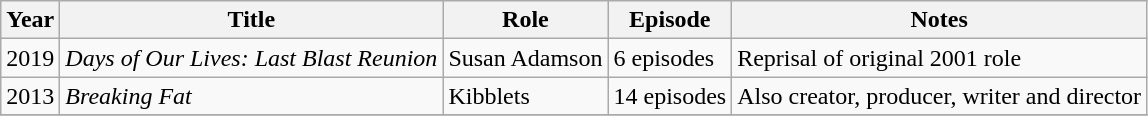<table class="wikitable">
<tr>
<th>Year</th>
<th>Title</th>
<th>Role</th>
<th>Episode</th>
<th class="unsortable">Notes</th>
</tr>
<tr>
<td>2019</td>
<td><em>Days of Our Lives: Last Blast Reunion</em></td>
<td>Susan Adamson</td>
<td>6 episodes</td>
<td>Reprisal of original 2001 role</td>
</tr>
<tr>
<td>2013</td>
<td><em>Breaking Fat</em></td>
<td>Kibblets</td>
<td>14 episodes</td>
<td>Also creator, producer, writer and director</td>
</tr>
<tr>
</tr>
</table>
